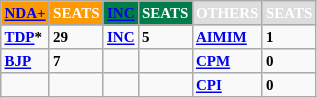<table class="wikitable" style="font-weight: bold; font-size: x-small; font-family: verdana">
<tr>
<th style="background-color:#FF9900; color:white"><a href='#'>NDA+</a></th>
<th style="background-color:#FF9900; color:white">SEATS</th>
<th style="background-color:#007D48; color:white"><a href='#'>INC</a></th>
<th style="background-color:#007D48; color:white">SEATS</th>
<th style="background-color:#DDDDDD; color:white">OTHERS</th>
<th style="background-color:#DDDDDD; color:white">SEATS</th>
</tr>
<tr --->
<td><a href='#'>TDP</a>*</td>
<td>29</td>
<td><a href='#'>INC</a></td>
<td>5</td>
<td><a href='#'>AIMIM</a></td>
<td>1</td>
</tr>
<tr --->
<td><a href='#'>BJP</a></td>
<td>7</td>
<td></td>
<td></td>
<td><a href='#'>CPM</a></td>
<td>0</td>
</tr>
<tr --->
<td></td>
<td></td>
<td></td>
<td></td>
<td><a href='#'>CPI</a></td>
<td>0</td>
</tr>
</table>
